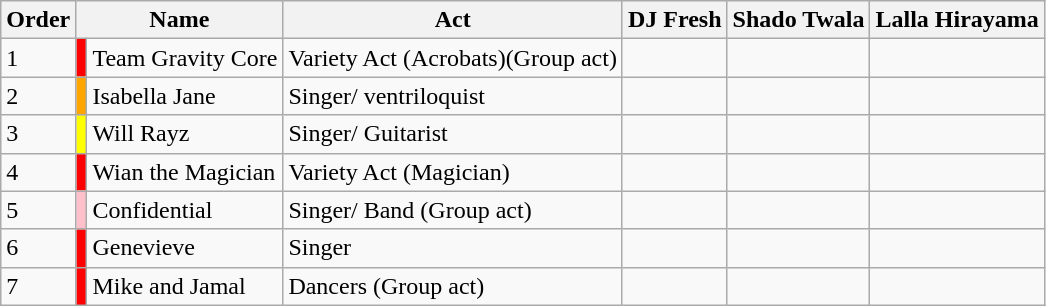<table class="wikitable sortable">
<tr>
<th>Order</th>
<th colspan="2">Name</th>
<th>Act</th>
<th>DJ Fresh</th>
<th>Shado Twala</th>
<th>Lalla Hirayama</th>
</tr>
<tr>
<td>1</td>
<td style="background:red"></td>
<td>Team Gravity Core</td>
<td>Variety Act (Acrobats)(Group act)</td>
<td></td>
<td></td>
<td></td>
</tr>
<tr>
<td>2</td>
<td style="background:orange"></td>
<td>Isabella Jane</td>
<td>Singer/ ventriloquist</td>
<td></td>
<td></td>
<td></td>
</tr>
<tr>
<td>3</td>
<td style="background:yellow"></td>
<td>Will Rayz</td>
<td>Singer/ Guitarist</td>
<td></td>
<td></td>
<td></td>
</tr>
<tr>
<td>4</td>
<td style="background:red"></td>
<td>Wian the Magician</td>
<td>Variety Act (Magician)</td>
<td></td>
<td></td>
<td></td>
</tr>
<tr>
<td>5</td>
<td style="background:pink"></td>
<td>Confidential</td>
<td>Singer/ Band (Group act)</td>
<td></td>
<td></td>
<td></td>
</tr>
<tr>
<td>6</td>
<td style="background:red"></td>
<td>Genevieve </td>
<td>Singer</td>
<td></td>
<td></td>
<td></td>
</tr>
<tr>
<td>7</td>
<td style="background:red"></td>
<td>Mike and Jamal</td>
<td>Dancers (Group act)</td>
<td></td>
<td></td>
<td></td>
</tr>
</table>
